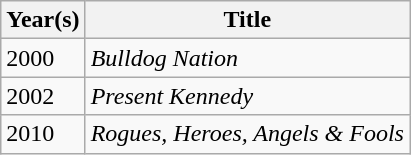<table class="wikitable" style="border="2">
<tr style="text-align:center;">
<th>Year(s)</th>
<th>Title</th>
</tr>
<tr>
<td>2000</td>
<td><em>Bulldog Nation</em></td>
</tr>
<tr>
<td>2002</td>
<td><em>Present Kennedy</em></td>
</tr>
<tr>
<td>2010</td>
<td><em>Rogues, Heroes, Angels & Fools</em></td>
</tr>
</table>
